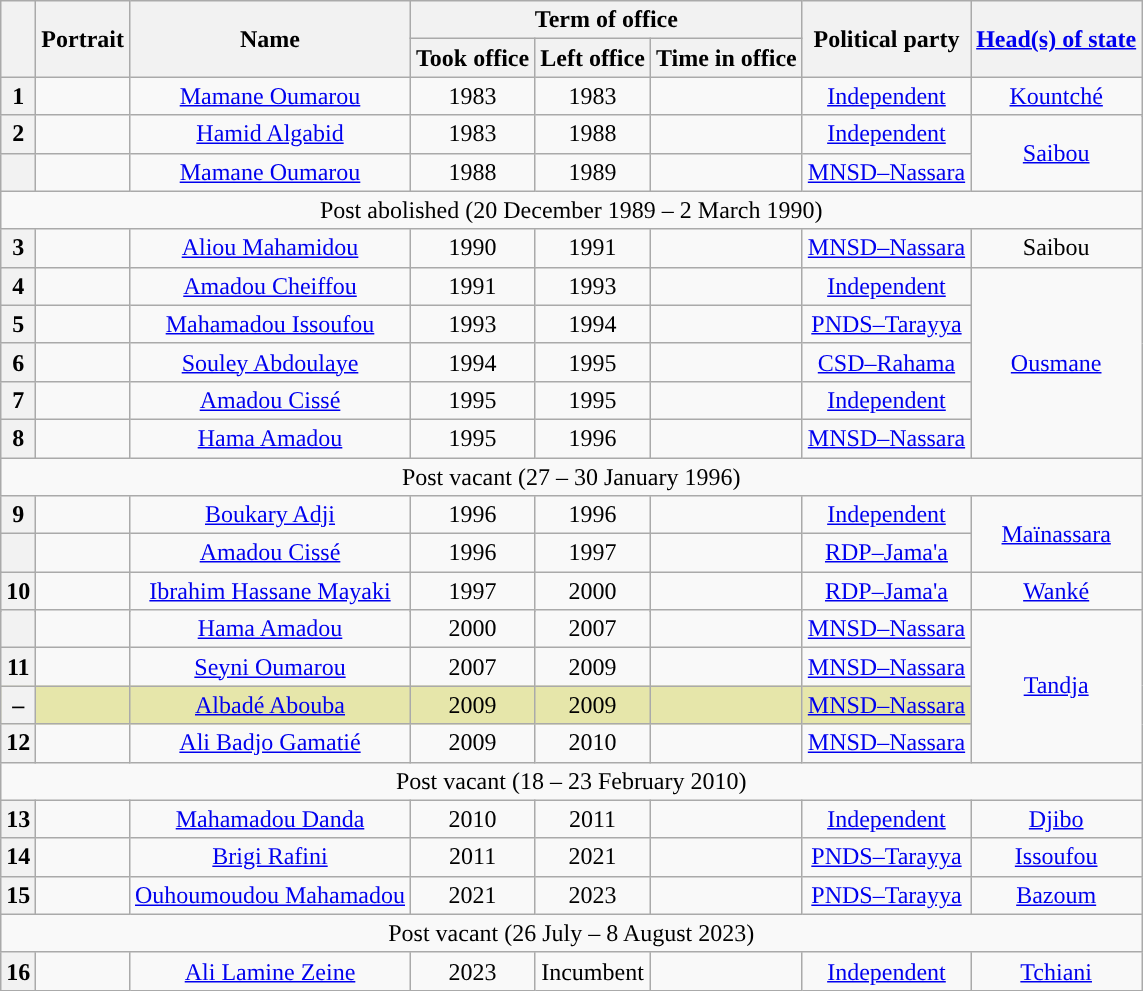<table class="wikitable" style="text-align:center">
<tr>
<th rowspan="2"></th>
<th rowspan="2">Portrait</th>
<th rowspan="2">Name<br></th>
<th colspan="3">Term of office</th>
<th rowspan="2">Political party</th>
<th rowspan="2"><a href='#'>Head(s) of state</a></th>
</tr>
<tr>
<th>Took office</th>
<th>Left office</th>
<th>Time in office</th>
</tr>
<tr>
<th style="background:">1</th>
<td></td>
<td><a href='#'>Mamane Oumarou</a><br></td>
<td> 1983</td>
<td> 1983</td>
<td></td>
<td><a href='#'>Independent</a></td>
<td rowspan=2><a href='#'>Kountché</a></td>
</tr>
<tr>
<th rowspan=2 style="background:">2</th>
<td rowspan=2></td>
<td rowspan=2><a href='#'>Hamid Algabid</a><br></td>
<td rowspan=2> 1983</td>
<td rowspan=2> 1988</td>
<td rowspan=2></td>
<td rowspan=2><a href='#'>Independent</a></td>
</tr>
<tr>
<td rowspan=2><a href='#'>Saibou</a></td>
</tr>
<tr>
<th style="background:"></th>
<td></td>
<td><a href='#'>Mamane Oumarou</a><br></td>
<td> 1988</td>
<td> 1989</td>
<td></td>
<td><a href='#'>MNSD–Nassara</a></td>
</tr>
<tr>
<td colspan="8">Post abolished (20 December 1989 – 2 March 1990)</td>
</tr>
<tr>
<th style="background:">3</th>
<td></td>
<td><a href='#'>Aliou Mahamidou</a><br></td>
<td> 1990</td>
<td> 1991</td>
<td></td>
<td><a href='#'>MNSD–Nassara</a></td>
<td rowspan=2>Saibou</td>
</tr>
<tr>
<th rowspan=2 style="background:">4</th>
<td rowspan=2></td>
<td rowspan=2><a href='#'>Amadou Cheiffou</a><br></td>
<td rowspan=2> 1991</td>
<td rowspan=2> 1993</td>
<td rowspan=2></td>
<td rowspan=2><a href='#'>Independent</a></td>
</tr>
<tr>
<td rowspan=5><a href='#'>Ousmane</a></td>
</tr>
<tr>
<th style="background:">5</th>
<td></td>
<td><a href='#'>Mahamadou Issoufou</a><br></td>
<td> 1993</td>
<td> 1994</td>
<td></td>
<td><a href='#'>PNDS–Tarayya</a></td>
</tr>
<tr>
<th style="background:">6</th>
<td></td>
<td><a href='#'>Souley Abdoulaye</a><br></td>
<td> 1994</td>
<td> 1995</td>
<td></td>
<td><a href='#'>CSD–Rahama</a></td>
</tr>
<tr>
<th style="background:">7</th>
<td></td>
<td><a href='#'>Amadou Cissé</a><br></td>
<td> 1995</td>
<td> 1995</td>
<td></td>
<td><a href='#'>Independent</a></td>
</tr>
<tr>
<th style="background:">8</th>
<td></td>
<td><a href='#'>Hama Amadou</a><br></td>
<td> 1995</td>
<td> 1996<br></td>
<td></td>
<td><a href='#'>MNSD–Nassara</a></td>
</tr>
<tr>
<td colspan="8">Post vacant (27 – 30 January 1996)</td>
</tr>
<tr>
<th style="background:">9</th>
<td></td>
<td><a href='#'>Boukary Adji</a><br></td>
<td> 1996</td>
<td> 1996</td>
<td></td>
<td><a href='#'>Independent</a></td>
<td rowspan=3><a href='#'>Maïnassara</a></td>
</tr>
<tr>
<th style="background:"></th>
<td></td>
<td><a href='#'>Amadou Cissé</a><br></td>
<td> 1996</td>
<td> 1997</td>
<td></td>
<td><a href='#'>RDP–Jama'a</a></td>
</tr>
<tr>
<th rowspan=3 style="background:">10</th>
<td rowspan=3></td>
<td rowspan=3><a href='#'>Ibrahim Hassane Mayaki</a><br></td>
<td rowspan=3> 1997</td>
<td rowspan=3> 2000</td>
<td rowspan=3></td>
<td rowspan=3><a href='#'>RDP–Jama'a</a></td>
</tr>
<tr>
<td><a href='#'>Wanké</a></td>
</tr>
<tr>
<td rowspan=5><a href='#'>Tandja</a></td>
</tr>
<tr>
<th style="background:"></th>
<td></td>
<td><a href='#'>Hama Amadou</a><br></td>
<td> 2000</td>
<td> 2007</td>
<td></td>
<td><a href='#'>MNSD–Nassara</a></td>
</tr>
<tr>
<th style="background:">11</th>
<td></td>
<td><a href='#'>Seyni Oumarou</a><br></td>
<td> 2007</td>
<td> 2009</td>
<td></td>
<td><a href='#'>MNSD–Nassara</a></td>
</tr>
<tr style="background:#e6e6aa;">
<th style="background:">–</th>
<td></td>
<td><a href='#'>Albadé Abouba</a></td>
<td> 2009</td>
<td> 2009</td>
<td></td>
<td><a href='#'>MNSD–Nassara</a></td>
</tr>
<tr>
<th style="background:">12</th>
<td></td>
<td><a href='#'>Ali Badjo Gamatié</a><br></td>
<td> 2009</td>
<td> 2010<br></td>
<td></td>
<td><a href='#'>MNSD–Nassara</a></td>
</tr>
<tr>
<td colspan="8">Post vacant (18 – 23 February 2010)</td>
</tr>
<tr>
<th style="background:">13</th>
<td></td>
<td><a href='#'>Mahamadou Danda</a><br></td>
<td> 2010</td>
<td> 2011</td>
<td></td>
<td><a href='#'>Independent</a></td>
<td><a href='#'>Djibo</a></td>
</tr>
<tr>
<th style="background:">14</th>
<td></td>
<td><a href='#'>Brigi Rafini</a><br></td>
<td> 2011</td>
<td> 2021</td>
<td></td>
<td><a href='#'>PNDS–Tarayya</a></td>
<td><a href='#'>Issoufou</a></td>
</tr>
<tr>
<th style="background:">15</th>
<td></td>
<td><a href='#'>Ouhoumoudou Mahamadou</a><br></td>
<td> 2021</td>
<td> 2023<br></td>
<td></td>
<td><a href='#'>PNDS–Tarayya</a></td>
<td><a href='#'>Bazoum</a></td>
</tr>
<tr>
<td colspan="8">Post vacant (26 July – 8 August 2023)</td>
</tr>
<tr>
<th style="background:">16</th>
<td></td>
<td><a href='#'>Ali Lamine Zeine</a><br></td>
<td> 2023</td>
<td>Incumbent</td>
<td></td>
<td><a href='#'>Independent</a><br></td>
<td><a href='#'>Tchiani</a></td>
</tr>
</table>
